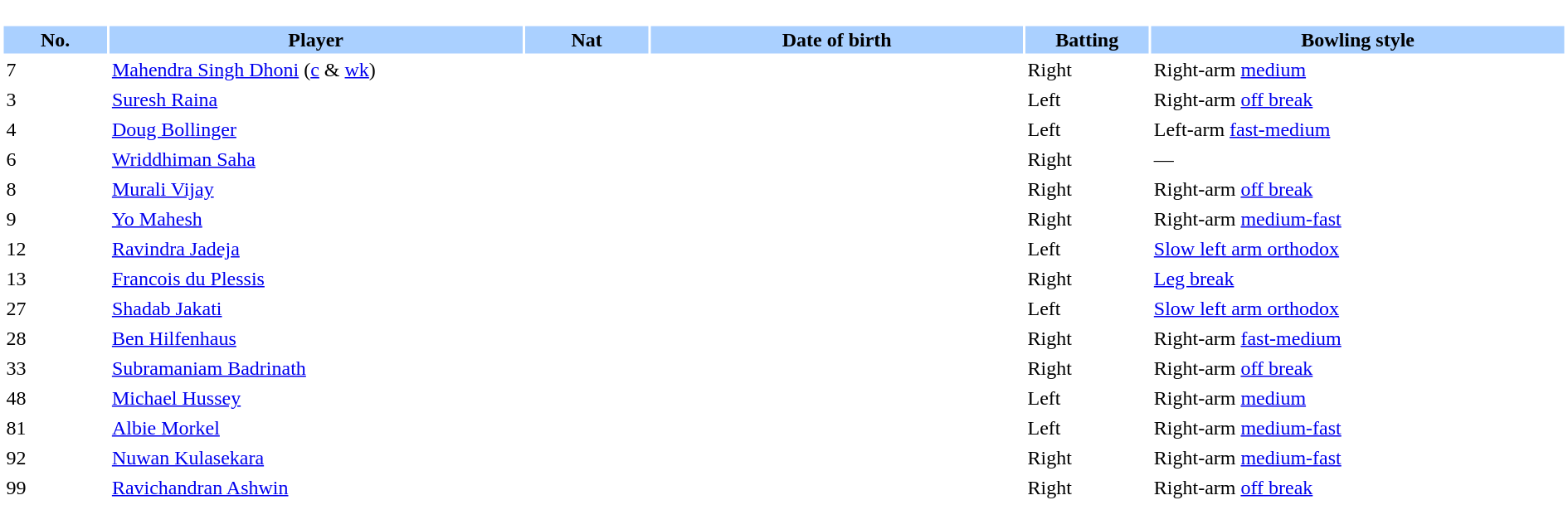<table border="0" style="width:100%;">
<tr>
<td style="vertical-align:top; background:#fff; width:90%;"><br><table border="0" cellspacing="2" cellpadding="2" style="width:100%;">
<tr style="background:#aad0ff;">
<th scope="col" width="5%">No.</th>
<th scope="col" width="20%">Player</th>
<th scope="col" width="6%">Nat</th>
<th scope="col" width="18%">Date of birth</th>
<th scope="col" width="6%">Batting</th>
<th scope="col" width="20%">Bowling style</th>
</tr>
<tr>
<td>7</td>
<td><a href='#'>Mahendra Singh Dhoni</a> (<a href='#'>c</a> & <a href='#'>wk</a>)</td>
<td style="text-align:center"></td>
<td></td>
<td>Right</td>
<td>Right-arm <a href='#'>medium</a></td>
</tr>
<tr>
<td>3</td>
<td><a href='#'>Suresh Raina</a></td>
<td style="text-align:center"></td>
<td></td>
<td>Left</td>
<td>Right-arm <a href='#'>off break</a></td>
</tr>
<tr>
<td>4</td>
<td><a href='#'>Doug Bollinger</a></td>
<td style="text-align:center"></td>
<td></td>
<td>Left</td>
<td>Left-arm <a href='#'>fast-medium</a></td>
</tr>
<tr>
<td>6</td>
<td><a href='#'>Wriddhiman Saha</a></td>
<td style="text-align:center"></td>
<td></td>
<td>Right</td>
<td>—</td>
</tr>
<tr>
<td>8</td>
<td><a href='#'>Murali Vijay</a></td>
<td style="text-align:center"></td>
<td></td>
<td>Right</td>
<td>Right-arm <a href='#'>off break</a></td>
</tr>
<tr>
<td>9</td>
<td><a href='#'>Yo Mahesh</a></td>
<td style="text-align:center"></td>
<td></td>
<td>Right</td>
<td>Right-arm <a href='#'>medium-fast</a></td>
</tr>
<tr>
<td>12</td>
<td><a href='#'>Ravindra Jadeja</a></td>
<td style="text-align:center"></td>
<td></td>
<td>Left</td>
<td><a href='#'>Slow left arm orthodox</a></td>
</tr>
<tr>
<td>13</td>
<td><a href='#'>Francois du Plessis</a></td>
<td style="text-align:center"></td>
<td></td>
<td>Right</td>
<td><a href='#'>Leg break</a></td>
</tr>
<tr>
<td>27</td>
<td><a href='#'>Shadab Jakati</a></td>
<td style="text-align:center"></td>
<td></td>
<td>Left</td>
<td><a href='#'>Slow left arm orthodox</a></td>
</tr>
<tr>
<td>28</td>
<td><a href='#'>Ben Hilfenhaus</a></td>
<td style="text-align:center"></td>
<td></td>
<td>Right</td>
<td>Right-arm <a href='#'>fast-medium</a></td>
</tr>
<tr>
<td>33</td>
<td><a href='#'>Subramaniam Badrinath</a></td>
<td style="text-align:center"></td>
<td></td>
<td>Right</td>
<td>Right-arm <a href='#'>off break</a></td>
</tr>
<tr>
<td>48</td>
<td><a href='#'>Michael Hussey</a></td>
<td style="text-align:center"></td>
<td></td>
<td>Left</td>
<td>Right-arm <a href='#'>medium</a></td>
</tr>
<tr>
<td>81</td>
<td><a href='#'>Albie Morkel</a></td>
<td style="text-align:center"></td>
<td></td>
<td>Left</td>
<td>Right-arm <a href='#'>medium-fast</a></td>
</tr>
<tr>
<td>92</td>
<td><a href='#'>Nuwan Kulasekara</a></td>
<td style="text-align:center"></td>
<td></td>
<td>Right</td>
<td>Right-arm <a href='#'>medium-fast</a></td>
</tr>
<tr>
<td>99</td>
<td><a href='#'>Ravichandran Ashwin</a></td>
<td style="text-align:center"></td>
<td></td>
<td>Right</td>
<td>Right-arm <a href='#'>off break</a></td>
</tr>
</table>
</td>
</tr>
</table>
